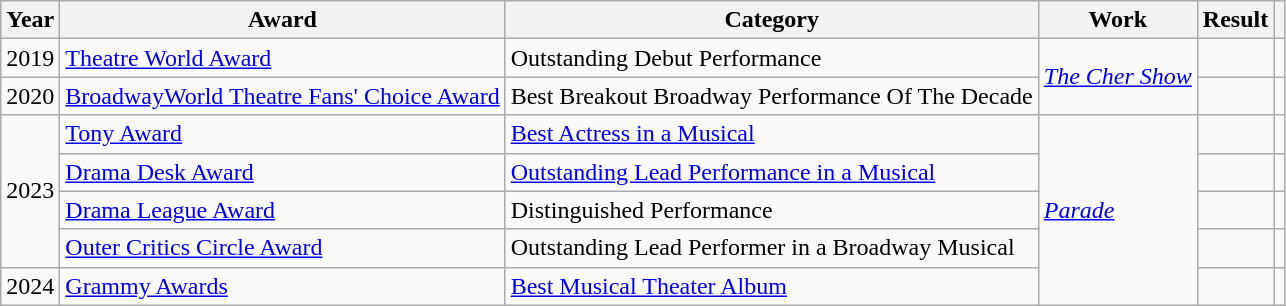<table class="wikitable sortable">
<tr>
<th>Year</th>
<th>Award</th>
<th>Category</th>
<th>Work</th>
<th>Result</th>
<th></th>
</tr>
<tr>
<td>2019</td>
<td><a href='#'>Theatre World Award</a></td>
<td>Outstanding Debut Performance</td>
<td rowspan=2><em><a href='#'>The Cher Show</a></em></td>
<td></td>
<td></td>
</tr>
<tr>
<td>2020</td>
<td><a href='#'>BroadwayWorld Theatre Fans' Choice Award</a></td>
<td>Best Breakout Broadway Performance Of The Decade</td>
<td></td>
<td></td>
</tr>
<tr>
<td rowspan=4>2023</td>
<td><a href='#'>Tony Award</a></td>
<td><a href='#'>Best Actress in a Musical</a></td>
<td rowspan=5><em><a href='#'>Parade</a></em></td>
<td></td>
<td></td>
</tr>
<tr>
<td><a href='#'>Drama Desk Award</a></td>
<td><a href='#'>Outstanding Lead Performance in a Musical</a></td>
<td></td>
<td></td>
</tr>
<tr>
<td><a href='#'>Drama League Award</a></td>
<td>Distinguished Performance</td>
<td></td>
<td></td>
</tr>
<tr>
<td><a href='#'>Outer Critics Circle Award</a></td>
<td>Outstanding Lead Performer in a Broadway Musical</td>
<td></td>
<td></td>
</tr>
<tr>
<td>2024</td>
<td><a href='#'>Grammy Awards</a></td>
<td><a href='#'>Best Musical Theater Album</a></td>
<td></td>
<td></td>
</tr>
</table>
